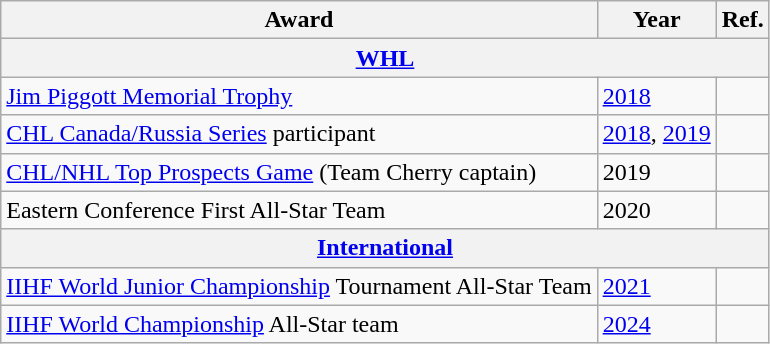<table class="wikitable">
<tr>
<th>Award</th>
<th>Year</th>
<th>Ref.</th>
</tr>
<tr>
<th colspan="3"><a href='#'>WHL</a></th>
</tr>
<tr>
<td><a href='#'>Jim Piggott Memorial Trophy</a></td>
<td><a href='#'>2018</a></td>
<td></td>
</tr>
<tr>
<td><a href='#'>CHL Canada/Russia Series</a> participant</td>
<td><a href='#'>2018</a>, <a href='#'>2019</a></td>
<td></td>
</tr>
<tr>
<td><a href='#'>CHL/NHL Top Prospects Game</a> (Team Cherry captain)</td>
<td>2019</td>
<td></td>
</tr>
<tr>
<td>Eastern Conference First All-Star Team</td>
<td>2020</td>
<td></td>
</tr>
<tr>
<th colspan="3"><a href='#'>International</a></th>
</tr>
<tr>
<td><a href='#'>IIHF World Junior Championship</a> Tournament All-Star Team</td>
<td><a href='#'>2021</a></td>
<td></td>
</tr>
<tr>
<td><a href='#'>IIHF World Championship</a> All-Star team</td>
<td><a href='#'>2024</a></td>
<td></td>
</tr>
</table>
